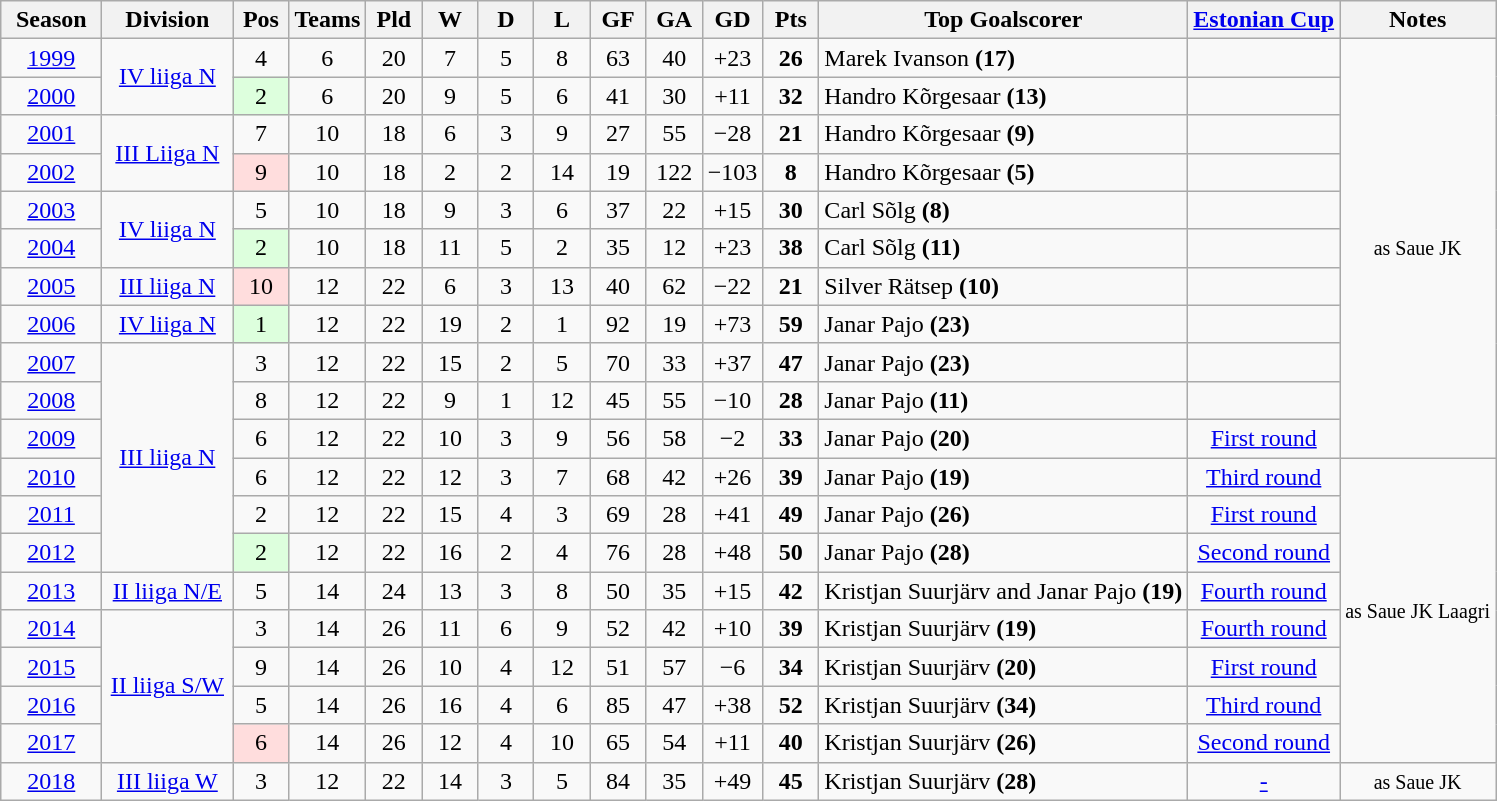<table class="wikitable">
<tr>
<th width=60px>Season</th>
<th width=80px>Division</th>
<th width=30px>Pos</th>
<th width=30px>Teams</th>
<th width=30px>Pld</th>
<th width=30px>W</th>
<th width=30px>D</th>
<th width=30px>L</th>
<th width=30px>GF</th>
<th width=30px>GA</th>
<th width=30px>GD</th>
<th width=30px>Pts</th>
<th>Top Goalscorer</th>
<th><a href='#'>Estonian Cup</a></th>
<th>Notes</th>
</tr>
<tr align=center>
<td><a href='#'>1999</a></td>
<td rowspan=2><a href='#'>IV liiga N</a></td>
<td>4</td>
<td>6</td>
<td>20</td>
<td>7</td>
<td>5</td>
<td>8</td>
<td>63</td>
<td>40</td>
<td>+23</td>
<td><strong>26</strong></td>
<td align=left>Marek Ivanson <strong>(17)</strong></td>
<td></td>
<td rowspan=11><small>as Saue JK</small></td>
</tr>
<tr align=center>
<td><a href='#'>2000</a></td>
<td bgcolor="#DDFFDD">2</td>
<td>6</td>
<td>20</td>
<td>9</td>
<td>5</td>
<td>6</td>
<td>41</td>
<td>30</td>
<td>+11</td>
<td><strong>32</strong></td>
<td align=left>Handro Kõrgesaar <strong>(13)</strong></td>
<td></td>
</tr>
<tr align=center>
<td><a href='#'>2001</a></td>
<td rowspan=2><a href='#'>III Liiga N</a></td>
<td>7</td>
<td>10</td>
<td>18</td>
<td>6</td>
<td>3</td>
<td>9</td>
<td>27</td>
<td>55</td>
<td>−28</td>
<td><strong>21</strong></td>
<td align=left>Handro Kõrgesaar <strong>(9)</strong></td>
<td></td>
</tr>
<tr align=center>
<td><a href='#'>2002</a></td>
<td bgcolor="#FFDDDD">9</td>
<td>10</td>
<td>18</td>
<td>2</td>
<td>2</td>
<td>14</td>
<td>19</td>
<td>122</td>
<td>−103</td>
<td><strong>8</strong></td>
<td align=left>Handro Kõrgesaar <strong>(5)</strong></td>
<td></td>
</tr>
<tr align=center>
<td><a href='#'>2003</a></td>
<td rowspan=2><a href='#'>IV liiga N</a></td>
<td>5</td>
<td>10</td>
<td>18</td>
<td>9</td>
<td>3</td>
<td>6</td>
<td>37</td>
<td>22</td>
<td>+15</td>
<td><strong>30</strong></td>
<td align=left>Carl Sõlg <strong>(8)</strong></td>
<td></td>
</tr>
<tr align=center>
<td><a href='#'>2004</a></td>
<td bgcolor="#DDFFDD">2</td>
<td>10</td>
<td>18</td>
<td>11</td>
<td>5</td>
<td>2</td>
<td>35</td>
<td>12</td>
<td>+23</td>
<td><strong>38</strong></td>
<td align=left>Carl Sõlg <strong>(11)</strong></td>
<td></td>
</tr>
<tr align=center>
<td><a href='#'>2005</a></td>
<td><a href='#'>III liiga N</a></td>
<td bgcolor="#FFDDDD">10</td>
<td>12</td>
<td>22</td>
<td>6</td>
<td>3</td>
<td>13</td>
<td>40</td>
<td>62</td>
<td>−22</td>
<td><strong>21</strong></td>
<td align=left>Silver Rätsep <strong>(10)</strong></td>
<td></td>
</tr>
<tr align=center>
<td><a href='#'>2006</a></td>
<td><a href='#'>IV liiga N</a></td>
<td bgcolor="#DDFFDD">1</td>
<td>12</td>
<td>22</td>
<td>19</td>
<td>2</td>
<td>1</td>
<td>92</td>
<td>19</td>
<td>+73</td>
<td><strong>59</strong></td>
<td align=left>Janar Pajo <strong>(23)</strong></td>
<td></td>
</tr>
<tr align=center>
<td><a href='#'>2007</a></td>
<td rowspan=6><a href='#'>III liiga N</a></td>
<td>3</td>
<td>12</td>
<td>22</td>
<td>15</td>
<td>2</td>
<td>5</td>
<td>70</td>
<td>33</td>
<td>+37</td>
<td><strong>47</strong></td>
<td align=left>Janar Pajo <strong>(23)</strong></td>
<td></td>
</tr>
<tr align=center>
<td><a href='#'>2008</a></td>
<td>8</td>
<td>12</td>
<td>22</td>
<td>9</td>
<td>1</td>
<td>12</td>
<td>45</td>
<td>55</td>
<td>−10</td>
<td><strong>28</strong></td>
<td align=left>Janar Pajo <strong>(11)</strong></td>
<td></td>
</tr>
<tr align=center>
<td><a href='#'>2009</a></td>
<td>6</td>
<td>12</td>
<td>22</td>
<td>10</td>
<td>3</td>
<td>9</td>
<td>56</td>
<td>58</td>
<td>−2</td>
<td><strong>33</strong></td>
<td align=left>Janar Pajo <strong>(20)</strong></td>
<td><a href='#'>First round</a></td>
</tr>
<tr align=center>
<td><a href='#'>2010</a></td>
<td>6</td>
<td>12</td>
<td>22</td>
<td>12</td>
<td>3</td>
<td>7</td>
<td>68</td>
<td>42</td>
<td>+26</td>
<td><strong>39</strong></td>
<td align=left>Janar Pajo <strong>(19)</strong></td>
<td><a href='#'>Third round</a></td>
<td rowspan=8><small>as Saue JK Laagri</small></td>
</tr>
<tr align=center>
<td><a href='#'>2011</a></td>
<td>2</td>
<td>12</td>
<td>22</td>
<td>15</td>
<td>4</td>
<td>3</td>
<td>69</td>
<td>28</td>
<td>+41</td>
<td><strong>49</strong></td>
<td align=left>Janar Pajo <strong>(26)</strong></td>
<td><a href='#'>First round</a></td>
</tr>
<tr align=center>
<td><a href='#'>2012</a></td>
<td bgcolor="#DDFFDD">2</td>
<td>12</td>
<td>22</td>
<td>16</td>
<td>2</td>
<td>4</td>
<td>76</td>
<td>28</td>
<td>+48</td>
<td><strong>50</strong></td>
<td align=left>Janar Pajo <strong>(28)</strong></td>
<td><a href='#'>Second round</a></td>
</tr>
<tr align=center>
<td><a href='#'>2013</a></td>
<td><a href='#'>II liiga N/E</a></td>
<td>5</td>
<td>14</td>
<td>24</td>
<td>13</td>
<td>3</td>
<td>8</td>
<td>50</td>
<td>35</td>
<td>+15</td>
<td><strong>42</strong></td>
<td align=left>Kristjan Suurjärv and Janar Pajo <strong>(19)</strong></td>
<td><a href='#'>Fourth round</a></td>
</tr>
<tr align=center>
<td><a href='#'>2014</a></td>
<td rowspan=4><a href='#'>II liiga S/W</a></td>
<td>3</td>
<td>14</td>
<td>26</td>
<td>11</td>
<td>6</td>
<td>9</td>
<td>52</td>
<td>42</td>
<td>+10</td>
<td><strong>39</strong></td>
<td align=left>Kristjan Suurjärv <strong>(19)</strong></td>
<td><a href='#'>Fourth round</a></td>
</tr>
<tr align=center>
<td><a href='#'>2015</a></td>
<td>9</td>
<td>14</td>
<td>26</td>
<td>10</td>
<td>4</td>
<td>12</td>
<td>51</td>
<td>57</td>
<td>−6</td>
<td><strong>34</strong></td>
<td align=left>Kristjan Suurjärv <strong>(20)</strong></td>
<td><a href='#'>First round</a></td>
</tr>
<tr align=center>
<td><a href='#'>2016</a></td>
<td>5</td>
<td>14</td>
<td>26</td>
<td>16</td>
<td>4</td>
<td>6</td>
<td>85</td>
<td>47</td>
<td>+38</td>
<td><strong>52</strong></td>
<td align=left>Kristjan Suurjärv <strong>(34)</strong></td>
<td><a href='#'>Third round</a></td>
</tr>
<tr align=center>
<td><a href='#'>2017</a></td>
<td bgcolor="#FFDDDD">6</td>
<td>14</td>
<td>26</td>
<td>12</td>
<td>4</td>
<td>10</td>
<td>65</td>
<td>54</td>
<td>+11</td>
<td><strong>40</strong></td>
<td align=left>Kristjan Suurjärv <strong>(26)</strong></td>
<td><a href='#'>Second round</a></td>
</tr>
<tr align=center>
<td><a href='#'>2018</a></td>
<td><a href='#'>III liiga W</a></td>
<td>3</td>
<td>12</td>
<td>22</td>
<td>14</td>
<td>3</td>
<td>5</td>
<td>84</td>
<td>35</td>
<td>+49</td>
<td><strong>45</strong></td>
<td align=left>Kristjan Suurjärv <strong>(28)</strong></td>
<td><a href='#'>-</a></td>
<td rowspan=8><small>as Saue JK</small></td>
</tr>
</table>
